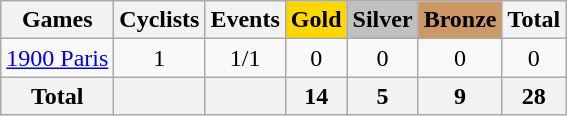<table class="wikitable sortable" style="text-align:center">
<tr>
<th>Games</th>
<th>Cyclists</th>
<th>Events</th>
<th style="background-color:gold;">Gold</th>
<th style="background-color:silver;">Silver</th>
<th style="background-color:#c96;">Bronze</th>
<th>Total</th>
</tr>
<tr>
<td align=left><a href='#'>1900 Paris</a></td>
<td>1</td>
<td>1/1</td>
<td>0</td>
<td>0</td>
<td>0</td>
<td>0</td>
</tr>
<tr>
<th>Total</th>
<th></th>
<th></th>
<th>14</th>
<th>5</th>
<th>9</th>
<th>28</th>
</tr>
</table>
